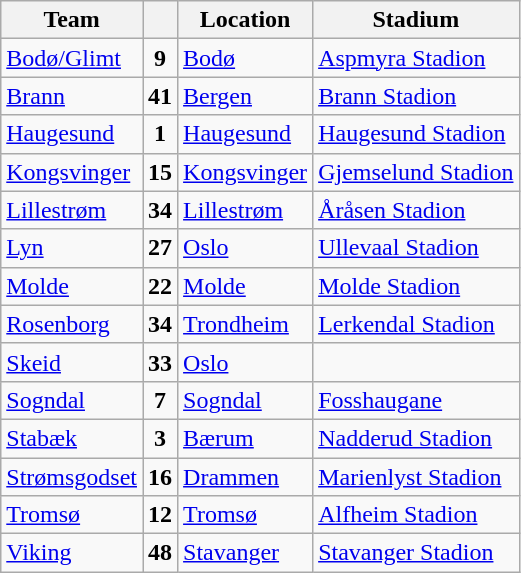<table class="wikitable sortable" border="1">
<tr>
<th>Team</th>
<th></th>
<th>Location</th>
<th>Stadium</th>
</tr>
<tr>
<td><a href='#'>Bodø/Glimt</a></td>
<td align="center"><strong>9</strong></td>
<td><a href='#'>Bodø</a></td>
<td><a href='#'>Aspmyra Stadion</a></td>
</tr>
<tr>
<td><a href='#'>Brann</a></td>
<td align="center"><strong>41</strong></td>
<td><a href='#'>Bergen</a></td>
<td><a href='#'>Brann Stadion</a></td>
</tr>
<tr>
<td><a href='#'>Haugesund</a></td>
<td align="center"><strong>1</strong></td>
<td><a href='#'>Haugesund</a></td>
<td><a href='#'>Haugesund Stadion</a></td>
</tr>
<tr>
<td><a href='#'>Kongsvinger</a></td>
<td align="center"><strong>15</strong></td>
<td><a href='#'>Kongsvinger</a></td>
<td><a href='#'>Gjemselund Stadion</a></td>
</tr>
<tr>
<td><a href='#'>Lillestrøm</a></td>
<td align="center"><strong>34</strong></td>
<td><a href='#'>Lillestrøm</a></td>
<td><a href='#'>Åråsen Stadion</a></td>
</tr>
<tr>
<td><a href='#'>Lyn</a></td>
<td align="center"><strong>27</strong></td>
<td><a href='#'>Oslo</a></td>
<td><a href='#'>Ullevaal Stadion</a></td>
</tr>
<tr>
<td><a href='#'>Molde</a></td>
<td align="center"><strong>22</strong></td>
<td><a href='#'>Molde</a></td>
<td><a href='#'>Molde Stadion</a></td>
</tr>
<tr>
<td><a href='#'>Rosenborg</a></td>
<td align="center"><strong>34</strong></td>
<td><a href='#'>Trondheim</a></td>
<td><a href='#'>Lerkendal Stadion</a></td>
</tr>
<tr>
<td><a href='#'>Skeid</a></td>
<td align="center"><strong>33</strong></td>
<td><a href='#'>Oslo</a></td>
<td></td>
</tr>
<tr>
<td><a href='#'>Sogndal</a></td>
<td align="center"><strong>7</strong></td>
<td><a href='#'>Sogndal</a></td>
<td><a href='#'>Fosshaugane</a></td>
</tr>
<tr>
<td><a href='#'>Stabæk</a></td>
<td align="center"><strong>3</strong></td>
<td><a href='#'>Bærum</a></td>
<td><a href='#'>Nadderud Stadion</a></td>
</tr>
<tr>
<td><a href='#'>Strømsgodset</a></td>
<td align="center"><strong>16</strong></td>
<td><a href='#'>Drammen</a></td>
<td><a href='#'>Marienlyst Stadion</a></td>
</tr>
<tr>
<td><a href='#'>Tromsø</a></td>
<td align="center"><strong>12</strong></td>
<td><a href='#'>Tromsø</a></td>
<td><a href='#'>Alfheim Stadion</a></td>
</tr>
<tr>
<td><a href='#'>Viking</a></td>
<td align="center"><strong>48</strong></td>
<td><a href='#'>Stavanger</a></td>
<td><a href='#'>Stavanger Stadion</a></td>
</tr>
</table>
